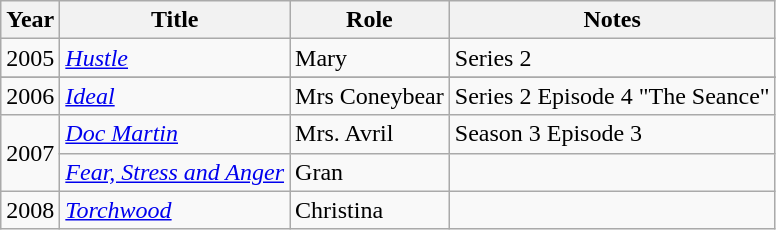<table class="wikitable sortable">
<tr>
<th>Year</th>
<th>Title</th>
<th>Role</th>
<th class="unsortable">Notes</th>
</tr>
<tr>
<td>2005</td>
<td><em><a href='#'>Hustle</a></em></td>
<td>Mary</td>
<td>Series 2</td>
</tr>
<tr>
</tr>
<tr>
<td>2006</td>
<td><em><a href='#'>Ideal</a></em></td>
<td>Mrs Coneybear</td>
<td>Series 2 Episode 4 "The Seance"</td>
</tr>
<tr>
<td rowspan="2">2007</td>
<td><em><a href='#'>Doc Martin</a></em></td>
<td>Mrs. Avril</td>
<td>Season 3 Episode 3</td>
</tr>
<tr>
<td><em><a href='#'>Fear, Stress and Anger</a></em></td>
<td>Gran</td>
<td></td>
</tr>
<tr>
<td>2008</td>
<td><em><a href='#'>Torchwood</a></em></td>
<td>Christina</td>
<td></td>
</tr>
</table>
